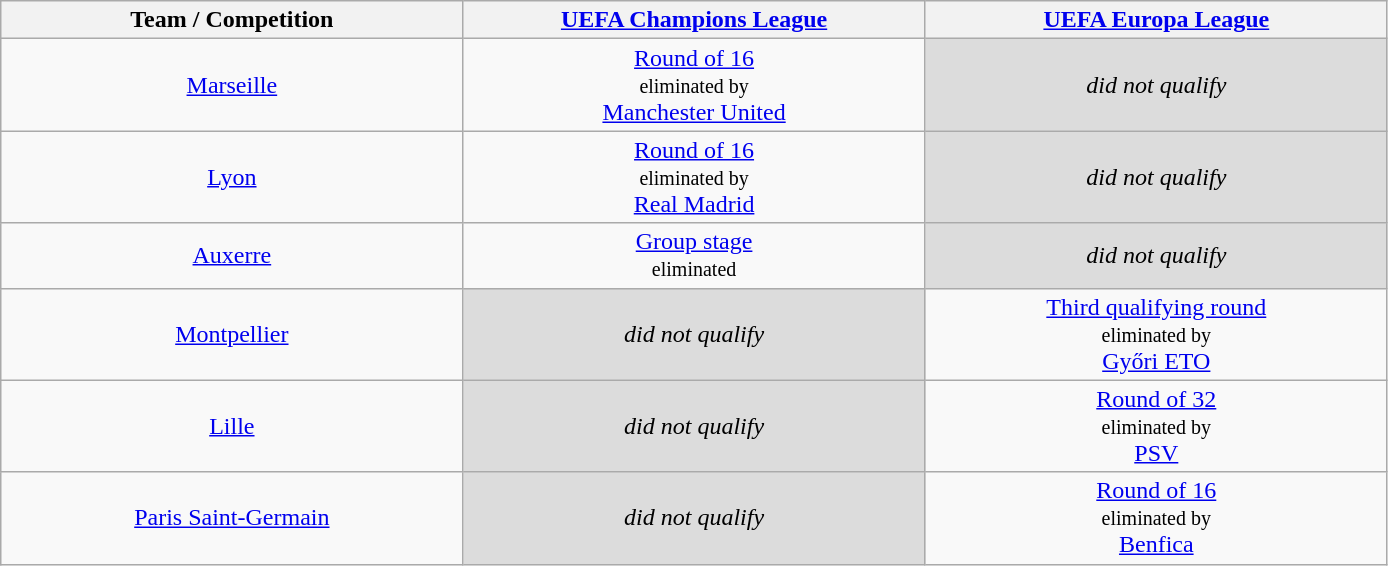<table class="wikitable">
<tr>
<th width= 20%>Team / Competition</th>
<th width= 20%><a href='#'>UEFA Champions League</a></th>
<th width= 20%><a href='#'>UEFA Europa League</a></th>
</tr>
<tr align="center">
<td><a href='#'>Marseille</a></td>
<td><a href='#'>Round of 16</a> <br> <small>eliminated by</small> <br>  <a href='#'>Manchester United</a></td>
<td bgcolor = "#DCDCDC"><em>did not qualify</em></td>
</tr>
<tr align="center">
<td><a href='#'>Lyon</a></td>
<td><a href='#'>Round of 16</a> <br> <small>eliminated by</small> <br>  <a href='#'>Real Madrid</a></td>
<td bgcolor = "#DCDCDC"><em>did not qualify</em></td>
</tr>
<tr align="center">
<td><a href='#'>Auxerre</a></td>
<td><a href='#'>Group stage</a> <br> <small>eliminated</small></td>
<td bgcolor = "#DCDCDC"><em>did not qualify</em></td>
</tr>
<tr align="center">
<td><a href='#'>Montpellier</a></td>
<td bgcolor = "#DCDCDC"><em>did not qualify</em></td>
<td><a href='#'>Third qualifying round</a> <br> <small>eliminated by</small> <br>  <a href='#'>Győri ETO</a></td>
</tr>
<tr align="center">
<td><a href='#'>Lille</a></td>
<td bgcolor = "#DCDCDC"><em>did not qualify</em></td>
<td><a href='#'>Round of 32</a> <br> <small>eliminated by</small> <br>  <a href='#'>PSV</a></td>
</tr>
<tr align="center">
<td><a href='#'>Paris Saint-Germain</a></td>
<td bgcolor = "#DCDCDC"><em>did not qualify</em></td>
<td><a href='#'>Round of 16</a> <br> <small>eliminated by</small> <br>  <a href='#'>Benfica</a></td>
</tr>
</table>
